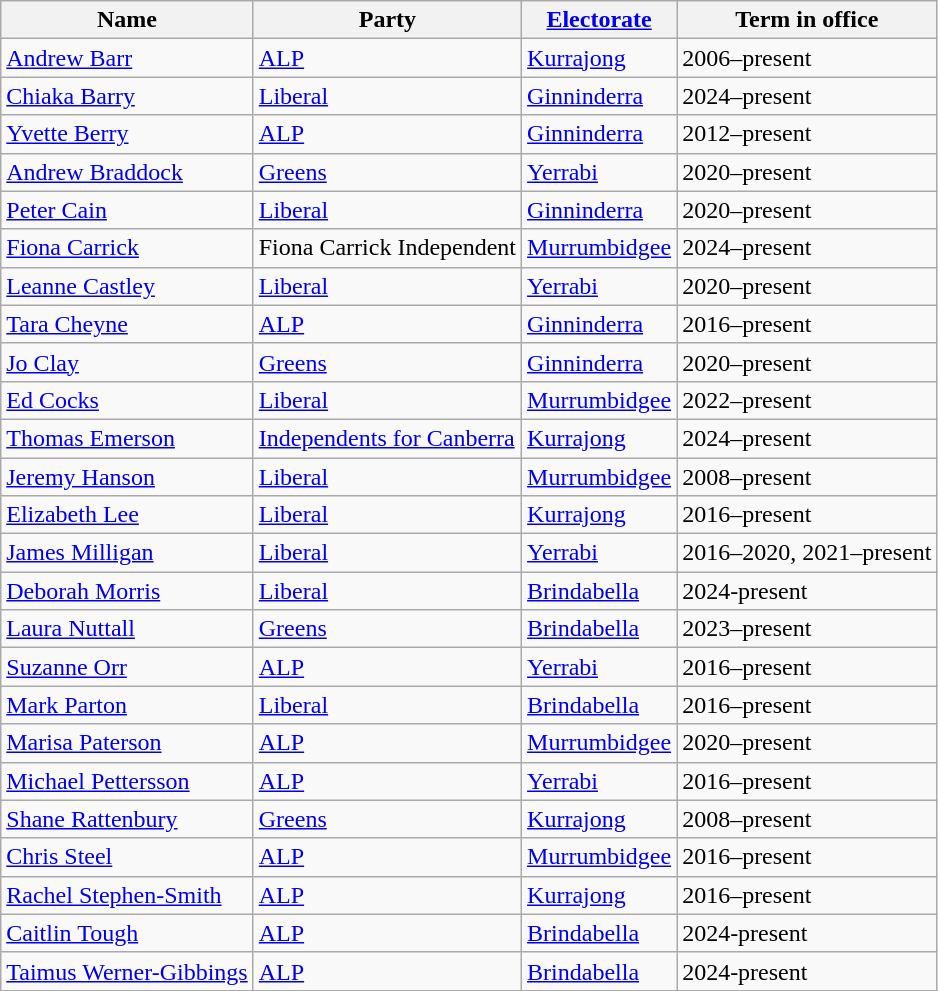<table class="wikitable sortable">
<tr>
<th>Name</th>
<th>Party</th>
<th><a href='#'>Electorate</a></th>
<th>Term in office</th>
</tr>
<tr>
<td><a href='#'>Andrew Barr</a></td>
<td><a href='#'>ALP</a></td>
<td><a href='#'>Kurrajong</a></td>
<td>2006–present</td>
</tr>
<tr>
<td><a href='#'>Chiaka Barry</a></td>
<td><a href='#'>Liberal</a></td>
<td><a href='#'>Ginninderra</a></td>
<td>2024–present</td>
</tr>
<tr>
<td><a href='#'>Yvette Berry</a></td>
<td><a href='#'>ALP</a></td>
<td><a href='#'>Ginninderra</a></td>
<td>2012–present</td>
</tr>
<tr>
<td><a href='#'>Andrew Braddock</a></td>
<td><a href='#'>Greens</a></td>
<td><a href='#'>Yerrabi</a></td>
<td>2020–present</td>
</tr>
<tr>
<td><a href='#'>Peter Cain</a></td>
<td><a href='#'>Liberal</a></td>
<td><a href='#'>Ginninderra</a></td>
<td>2020–present</td>
</tr>
<tr>
<td><a href='#'>Fiona Carrick</a></td>
<td>Fiona Carrick Independent</td>
<td><a href='#'>Murrumbidgee</a></td>
<td>2024–present</td>
</tr>
<tr>
<td><a href='#'>Leanne Castley</a></td>
<td><a href='#'>Liberal</a></td>
<td><a href='#'>Yerrabi</a></td>
<td>2020–present</td>
</tr>
<tr>
<td><a href='#'>Tara Cheyne</a></td>
<td><a href='#'>ALP</a></td>
<td><a href='#'>Ginninderra</a></td>
<td>2016–present</td>
</tr>
<tr>
<td><a href='#'>Jo Clay</a></td>
<td><a href='#'>Greens</a></td>
<td><a href='#'>Ginninderra</a></td>
<td>2020–present</td>
</tr>
<tr>
<td><a href='#'>Ed Cocks</a></td>
<td><a href='#'>Liberal</a></td>
<td><a href='#'>Murrumbidgee</a></td>
<td>2022–present</td>
</tr>
<tr>
<td><a href='#'>Thomas Emerson</a></td>
<td><a href='#'>Independents for Canberra</a></td>
<td><a href='#'>Kurrajong</a></td>
<td>2024–present</td>
</tr>
<tr>
<td><a href='#'>Jeremy Hanson</a></td>
<td><a href='#'>Liberal</a></td>
<td><a href='#'>Murrumbidgee</a></td>
<td>2008–present</td>
</tr>
<tr>
<td><a href='#'>Elizabeth Lee</a></td>
<td><a href='#'>Liberal</a></td>
<td><a href='#'>Kurrajong</a></td>
<td>2016–present</td>
</tr>
<tr>
<td><a href='#'>James Milligan</a></td>
<td><a href='#'>Liberal</a></td>
<td><a href='#'>Yerrabi</a></td>
<td>2016–2020, 2021–present</td>
</tr>
<tr>
<td><a href='#'>Deborah Morris</a></td>
<td><a href='#'>Liberal</a></td>
<td><a href='#'>Brindabella</a></td>
<td>2024-present</td>
</tr>
<tr>
<td><a href='#'>Laura Nuttall</a></td>
<td><a href='#'>Greens</a></td>
<td><a href='#'>Brindabella</a></td>
<td>2023–present</td>
</tr>
<tr>
<td><a href='#'>Suzanne Orr</a></td>
<td><a href='#'>ALP</a></td>
<td><a href='#'>Yerrabi</a></td>
<td>2016–present</td>
</tr>
<tr>
<td><a href='#'>Mark Parton</a></td>
<td><a href='#'>Liberal</a></td>
<td><a href='#'>Brindabella</a></td>
<td>2016–present</td>
</tr>
<tr>
<td><a href='#'>Marisa Paterson</a></td>
<td><a href='#'>ALP</a></td>
<td><a href='#'>Murrumbidgee</a></td>
<td>2020–present</td>
</tr>
<tr>
<td><a href='#'>Michael Pettersson</a></td>
<td><a href='#'>ALP</a></td>
<td><a href='#'>Yerrabi</a></td>
<td>2016–present</td>
</tr>
<tr>
<td><a href='#'>Shane Rattenbury</a></td>
<td><a href='#'>Greens</a></td>
<td><a href='#'>Kurrajong</a></td>
<td>2008–present</td>
</tr>
<tr>
<td><a href='#'>Chris Steel</a></td>
<td><a href='#'>ALP</a></td>
<td><a href='#'>Murrumbidgee</a></td>
<td>2016–present</td>
</tr>
<tr>
<td><a href='#'>Rachel Stephen-Smith</a></td>
<td><a href='#'>ALP</a></td>
<td><a href='#'>Kurrajong</a></td>
<td>2016–present</td>
</tr>
<tr>
<td><a href='#'>Caitlin Tough</a></td>
<td><a href='#'>ALP</a></td>
<td><a href='#'>Brindabella</a></td>
<td>2024-present</td>
</tr>
<tr>
<td><a href='#'>Taimus Werner-Gibbings</a></td>
<td><a href='#'>ALP</a></td>
<td><a href='#'>Brindabella</a></td>
<td>2024-present</td>
</tr>
<tr>
</tr>
</table>
